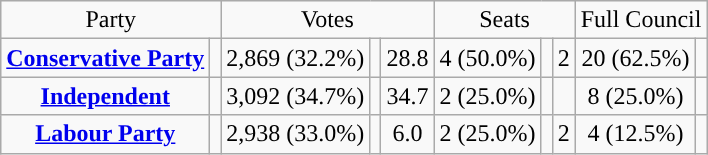<table class=wikitable style="text-align:center;">
<tr>
<td colspan=2>Party</td>
<td colspan=3>Votes</td>
<td colspan=3>Seats</td>
<td colspan=3>Full Council</td>
</tr>
<tr>
<td><strong><a href='#'>Conservative Party</a></strong></td>
<td style="background:"></td>
<td>2,869 (32.2%)</td>
<td></td>
<td> 28.8</td>
<td>4 (50.0%)</td>
<td></td>
<td> 2</td>
<td>20 (62.5%)</td>
<td></td>
</tr>
<tr>
<td><strong><a href='#'>Independent</a></strong></td>
<td style="background:"></td>
<td>3,092 (34.7%)</td>
<td></td>
<td> 34.7</td>
<td>2 (25.0%)</td>
<td></td>
<td></td>
<td>8 (25.0%)</td>
<td></td>
</tr>
<tr>
<td><strong><a href='#'>Labour Party</a></strong></td>
<td style="background:"></td>
<td>2,938 (33.0%)</td>
<td></td>
<td> 6.0</td>
<td>2 (25.0%)</td>
<td></td>
<td> 2</td>
<td>4 (12.5%)</td>
<td></td>
</tr>
</table>
